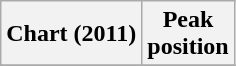<table class="wikitable plainrowheaders" style="text-align:center">
<tr>
<th scope="col">Chart (2011)</th>
<th scope="col">Peak<br>position</th>
</tr>
<tr>
</tr>
</table>
